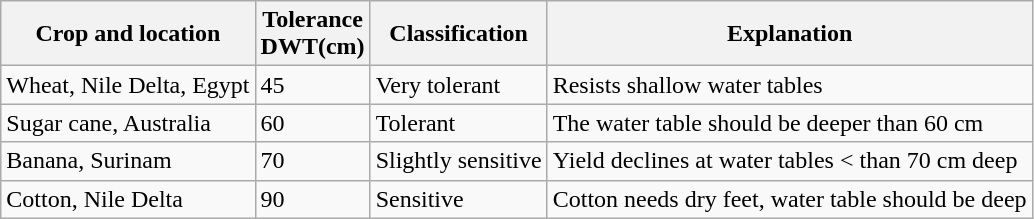<table class="wikitable">
<tr>
<th>Crop and location</th>
<th>Tolerance  <br>  DWT(cm)</th>
<th>Classification</th>
<th>Explanation</th>
</tr>
<tr>
<td>Wheat, Nile Delta, Egypt</td>
<td>45</td>
<td>Very tolerant</td>
<td>Resists shallow water tables</td>
</tr>
<tr>
<td>Sugar cane, Australia</td>
<td>60</td>
<td>Tolerant</td>
<td>The water table should be deeper than 60 cm</td>
</tr>
<tr>
<td>Banana, Surinam</td>
<td>70</td>
<td>Slightly sensitive</td>
<td>Yield declines at water tables < than 70 cm deep</td>
</tr>
<tr>
<td>Cotton, Nile Delta</td>
<td>90</td>
<td>Sensitive</td>
<td>Cotton needs dry feet, water table should be deep</td>
</tr>
</table>
